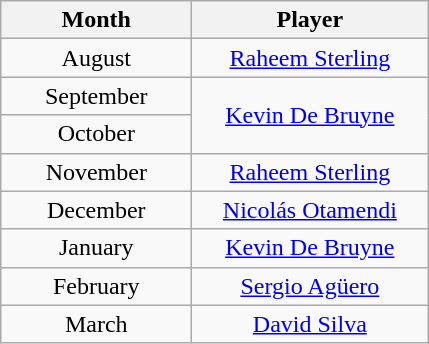<table class="wikitable">
<tr>
<th style="width:120px;">Month</th>
<th style="width:150px;">Player</th>
</tr>
<tr>
<td style="text-align:center;">August</td>
<td style="text-align:center;"> <a href='#'>Raheem Sterling</a></td>
</tr>
<tr>
<td style="text-align:center;">September</td>
<td style="text-align:center;" rowspan="2"> <a href='#'>Kevin De Bruyne</a></td>
</tr>
<tr>
<td style="text-align:center;">October</td>
</tr>
<tr>
<td style="text-align:center;">November</td>
<td style="text-align:center;"> <a href='#'>Raheem Sterling</a></td>
</tr>
<tr>
<td style="text-align:center;">December</td>
<td style="text-align:center;"> <a href='#'>Nicolás Otamendi</a></td>
</tr>
<tr>
<td style="text-align:center;">January</td>
<td style="text-align:center;"> <a href='#'>Kevin De Bruyne</a></td>
</tr>
<tr>
<td style="text-align:center;">February</td>
<td style="text-align:center;"> <a href='#'>Sergio Agüero</a></td>
</tr>
<tr>
<td style="text-align:center;">March</td>
<td style="text-align:center;"> <a href='#'>David Silva</a></td>
</tr>
</table>
